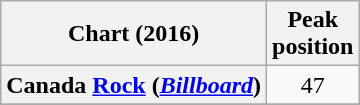<table class="wikitable sortable plainrowheaders" style="text-align:center;">
<tr>
<th>Chart (2016)</th>
<th>Peak<br>position</th>
</tr>
<tr>
<th scope="row">Canada <a href='#'>Rock</a> (<em><a href='#'>Billboard</a></em>)</th>
<td align="center">47</td>
</tr>
<tr>
</tr>
<tr>
</tr>
<tr>
</tr>
</table>
